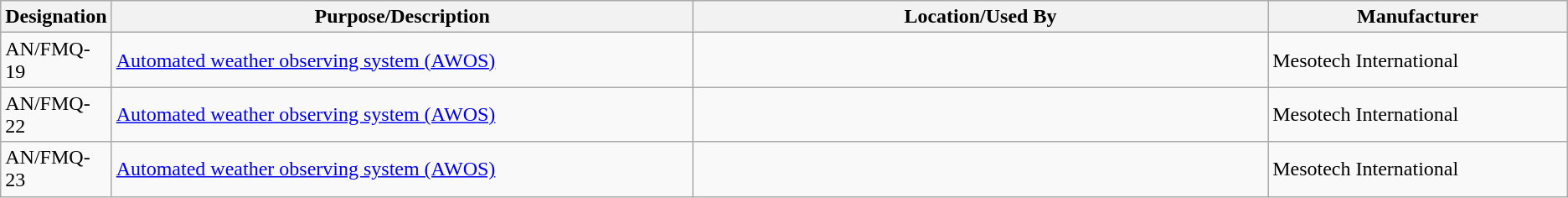<table class="wikitable sortable">
<tr>
<th scope="col">Designation</th>
<th scope="col" style="width: 500px;">Purpose/Description</th>
<th scope="col" style="width: 500px;">Location/Used By</th>
<th scope="col" style="width: 250px;">Manufacturer</th>
</tr>
<tr>
<td>AN/FMQ-19</td>
<td><a href='#'>Automated weather observing system (AWOS)</a></td>
<td></td>
<td>Mesotech International</td>
</tr>
<tr>
<td>AN/FMQ-22</td>
<td><a href='#'>Automated weather observing system (AWOS)</a></td>
<td></td>
<td>Mesotech International</td>
</tr>
<tr>
<td>AN/FMQ-23</td>
<td><a href='#'>Automated weather observing system (AWOS)</a></td>
<td></td>
<td>Mesotech International</td>
</tr>
</table>
